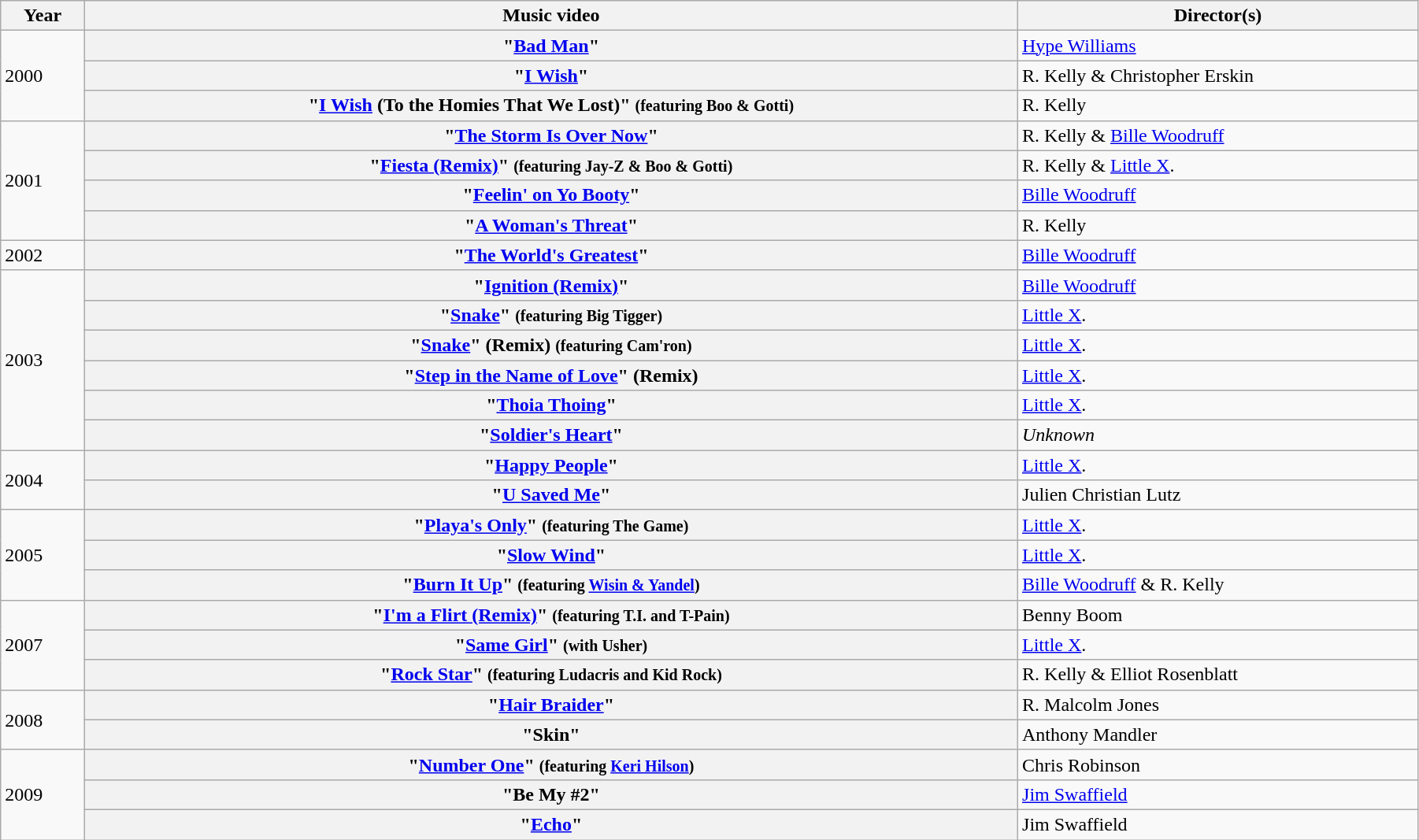<table class="wikitable plainrowheaders" width=95%>
<tr>
<th scope="col" width=3%>Year</th>
<th scope="col" width=35%>Music video</th>
<th scope="col" width=15%>Director(s)</th>
</tr>
<tr>
<td rowspan="3">2000</td>
<th scope="row">"<a href='#'>Bad Man</a>"</th>
<td><a href='#'>Hype Williams</a></td>
</tr>
<tr>
<th scope="row">"<a href='#'>I Wish</a>"</th>
<td>R. Kelly & Christopher Erskin</td>
</tr>
<tr>
<th scope="row">"<a href='#'>I Wish</a> (To the Homies That We Lost)" <small>(featuring Boo & Gotti)</small></th>
<td>R. Kelly</td>
</tr>
<tr>
<td rowspan="4">2001</td>
<th scope="row">"<a href='#'>The Storm Is Over Now</a>"</th>
<td>R. Kelly & <a href='#'>Bille Woodruff</a></td>
</tr>
<tr>
<th scope="row">"<a href='#'>Fiesta (Remix)</a>" <small>(featuring Jay-Z & Boo & Gotti)</small></th>
<td>R. Kelly & <a href='#'>Little X</a>.</td>
</tr>
<tr>
<th scope="row">"<a href='#'>Feelin' on Yo Booty</a>"</th>
<td><a href='#'>Bille Woodruff</a></td>
</tr>
<tr>
<th scope="row">"<a href='#'>A Woman's Threat</a>"</th>
<td>R. Kelly</td>
</tr>
<tr>
<td>2002</td>
<th scope="row">"<a href='#'>The World's Greatest</a>"</th>
<td><a href='#'>Bille Woodruff</a></td>
</tr>
<tr>
<td rowspan="6">2003</td>
<th scope="row">"<a href='#'>Ignition (Remix)</a>"</th>
<td><a href='#'>Bille Woodruff</a></td>
</tr>
<tr>
<th scope="row">"<a href='#'>Snake</a>" <small>(featuring Big Tigger)</small></th>
<td><a href='#'>Little X</a>.</td>
</tr>
<tr>
<th scope="row">"<a href='#'>Snake</a>" (Remix) <small>(featuring Cam'ron)</small></th>
<td><a href='#'>Little X</a>.</td>
</tr>
<tr>
<th scope="row">"<a href='#'>Step in the Name of Love</a>" (Remix)</th>
<td><a href='#'>Little X</a>.</td>
</tr>
<tr>
<th scope="row">"<a href='#'>Thoia Thoing</a>"</th>
<td><a href='#'>Little X</a>.</td>
</tr>
<tr>
<th scope="row">"<a href='#'>Soldier's Heart</a>"</th>
<td><em>Unknown</em></td>
</tr>
<tr>
<td rowspan="2">2004</td>
<th scope="row">"<a href='#'>Happy People</a>"</th>
<td><a href='#'>Little X</a>.</td>
</tr>
<tr>
<th scope="row">"<a href='#'>U Saved Me</a>"</th>
<td>Julien Christian Lutz</td>
</tr>
<tr>
<td rowspan="3">2005</td>
<th scope="row">"<a href='#'>Playa's Only</a>" <small>(featuring The Game)</small></th>
<td><a href='#'>Little X</a>.</td>
</tr>
<tr>
<th scope="row">"<a href='#'>Slow Wind</a>"</th>
<td><a href='#'>Little X</a>.</td>
</tr>
<tr>
<th scope="row">"<a href='#'>Burn It Up</a>" <small>(featuring <a href='#'>Wisin & Yandel</a>)</small></th>
<td><a href='#'>Bille Woodruff</a> & R. Kelly</td>
</tr>
<tr>
<td rowspan="3">2007</td>
<th scope="row">"<a href='#'>I'm a Flirt (Remix)</a>" <small>(featuring T.I. and T-Pain)</small></th>
<td>Benny Boom</td>
</tr>
<tr>
<th scope="row">"<a href='#'>Same Girl</a>" <small>(with Usher)</small></th>
<td><a href='#'>Little X</a>.</td>
</tr>
<tr>
<th scope="row">"<a href='#'>Rock Star</a>" <small>(featuring Ludacris and Kid Rock)</small></th>
<td>R. Kelly & Elliot Rosenblatt</td>
</tr>
<tr>
<td rowspan="2">2008</td>
<th scope="row">"<a href='#'>Hair Braider</a>"</th>
<td>R. Malcolm Jones</td>
</tr>
<tr>
<th scope="row">"Skin"</th>
<td>Anthony Mandler</td>
</tr>
<tr>
<td rowspan="3">2009</td>
<th scope="row">"<a href='#'>Number One</a>" <small>(featuring <a href='#'>Keri Hilson</a>)</small></th>
<td>Chris Robinson</td>
</tr>
<tr>
<th scope="row">"Be My #2"</th>
<td><a href='#'>Jim Swaffield</a></td>
</tr>
<tr>
<th scope="row">"<a href='#'>Echo</a>"</th>
<td>Jim Swaffield</td>
</tr>
</table>
